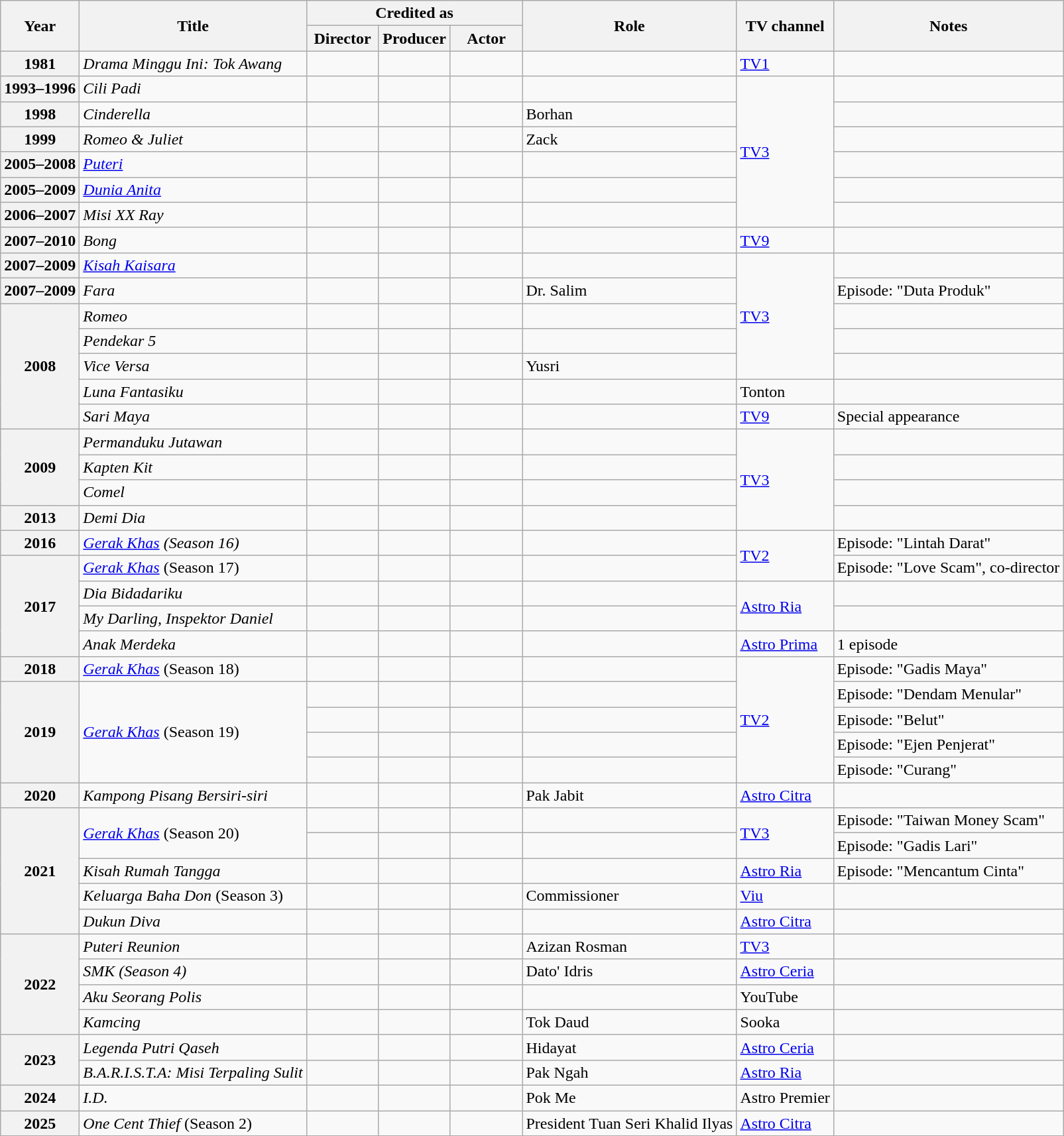<table class="wikitable">
<tr>
<th rowspan="2">Year</th>
<th rowspan="2">Title</th>
<th colspan="3">Credited as</th>
<th rowspan="2">Role</th>
<th rowspan="2">TV channel</th>
<th rowspan="2">Notes</th>
</tr>
<tr>
<th width="65">Director</th>
<th width="65">Producer</th>
<th width="65">Actor</th>
</tr>
<tr>
<th>1981</th>
<td><em>Drama Minggu Ini: Tok Awang</em></td>
<td></td>
<td></td>
<td></td>
<td></td>
<td><a href='#'>TV1</a></td>
<td></td>
</tr>
<tr>
<th>1993–1996</th>
<td><em>Cili Padi</em></td>
<td></td>
<td></td>
<td></td>
<td></td>
<td rowspan="6"><a href='#'>TV3</a></td>
<td></td>
</tr>
<tr>
<th>1998</th>
<td><em>Cinderella</em></td>
<td></td>
<td></td>
<td></td>
<td>Borhan</td>
<td></td>
</tr>
<tr>
<th>1999</th>
<td><em>Romeo & Juliet</em></td>
<td></td>
<td></td>
<td></td>
<td>Zack</td>
<td></td>
</tr>
<tr>
<th>2005–2008</th>
<td><em><a href='#'>Puteri</a></em></td>
<td></td>
<td></td>
<td></td>
<td></td>
<td></td>
</tr>
<tr>
<th>2005–2009</th>
<td><em><a href='#'>Dunia Anita</a></em></td>
<td></td>
<td></td>
<td></td>
<td></td>
<td></td>
</tr>
<tr>
<th>2006–2007</th>
<td><em>Misi XX Ray</em></td>
<td></td>
<td></td>
<td></td>
<td></td>
<td></td>
</tr>
<tr>
<th>2007–2010</th>
<td><em>Bong</em></td>
<td></td>
<td></td>
<td></td>
<td></td>
<td><a href='#'>TV9</a></td>
<td></td>
</tr>
<tr>
<th>2007–2009</th>
<td><em><a href='#'>Kisah Kaisara</a></em></td>
<td></td>
<td></td>
<td></td>
<td></td>
<td rowspan="5"><a href='#'>TV3</a></td>
<td></td>
</tr>
<tr>
<th>2007–2009</th>
<td><em>Fara</em></td>
<td></td>
<td></td>
<td></td>
<td>Dr. Salim</td>
<td>Episode: "Duta Produk"</td>
</tr>
<tr>
<th rowspan="5">2008</th>
<td><em>Romeo</em></td>
<td></td>
<td></td>
<td></td>
<td></td>
<td></td>
</tr>
<tr>
<td><em>Pendekar 5</em></td>
<td></td>
<td></td>
<td></td>
<td></td>
<td></td>
</tr>
<tr>
<td><em>Vice Versa</em></td>
<td></td>
<td></td>
<td></td>
<td>Yusri</td>
<td></td>
</tr>
<tr>
<td><em>Luna Fantasiku</em></td>
<td></td>
<td></td>
<td></td>
<td></td>
<td>Tonton</td>
<td></td>
</tr>
<tr>
<td><em>Sari Maya</em></td>
<td></td>
<td></td>
<td></td>
<td></td>
<td><a href='#'>TV9</a></td>
<td>Special appearance</td>
</tr>
<tr>
<th rowspan="3">2009</th>
<td><em>Permanduku Jutawan</em></td>
<td></td>
<td></td>
<td></td>
<td></td>
<td rowspan="4"><a href='#'>TV3</a></td>
<td></td>
</tr>
<tr>
<td><em>Kapten Kit</em></td>
<td></td>
<td></td>
<td></td>
<td></td>
<td></td>
</tr>
<tr>
<td><em>Comel</em></td>
<td></td>
<td></td>
<td></td>
<td></td>
<td></td>
</tr>
<tr>
<th>2013</th>
<td><em>Demi Dia</em></td>
<td></td>
<td></td>
<td></td>
<td></td>
<td></td>
</tr>
<tr>
<th>2016</th>
<td><em><a href='#'>Gerak Khas</a> (Season 16)</em></td>
<td></td>
<td></td>
<td></td>
<td></td>
<td rowspan="2"><a href='#'>TV2</a></td>
<td>Episode: "Lintah Darat"</td>
</tr>
<tr>
<th rowspan="4">2017</th>
<td><em><a href='#'>Gerak Khas</a></em> (Season 17)</td>
<td></td>
<td></td>
<td></td>
<td></td>
<td>Episode: "Love Scam", co-director</td>
</tr>
<tr>
<td><em>Dia Bidadariku</em></td>
<td></td>
<td></td>
<td></td>
<td></td>
<td rowspan="2"><a href='#'>Astro Ria</a></td>
<td></td>
</tr>
<tr>
<td><em>My Darling, Inspektor Daniel</em></td>
<td></td>
<td></td>
<td></td>
<td></td>
<td></td>
</tr>
<tr>
<td><em>Anak Merdeka</em></td>
<td></td>
<td></td>
<td></td>
<td></td>
<td><a href='#'>Astro Prima</a></td>
<td>1 episode</td>
</tr>
<tr>
<th>2018</th>
<td><em><a href='#'>Gerak Khas</a></em> (Season 18)</td>
<td></td>
<td></td>
<td></td>
<td></td>
<td rowspan="5"><a href='#'>TV2</a></td>
<td>Episode: "Gadis Maya"</td>
</tr>
<tr>
<th rowspan="4">2019</th>
<td rowspan="4"><em><a href='#'>Gerak Khas</a></em> (Season 19)</td>
<td></td>
<td></td>
<td></td>
<td></td>
<td>Episode: "Dendam Menular"</td>
</tr>
<tr>
<td></td>
<td></td>
<td></td>
<td></td>
<td>Episode: "Belut"</td>
</tr>
<tr>
<td></td>
<td></td>
<td></td>
<td></td>
<td>Episode: "Ejen Penjerat"</td>
</tr>
<tr>
<td></td>
<td></td>
<td></td>
<td></td>
<td>Episode: "Curang"</td>
</tr>
<tr>
<th>2020</th>
<td><em>Kampong Pisang Bersiri-siri</em></td>
<td></td>
<td></td>
<td></td>
<td>Pak Jabit</td>
<td><a href='#'>Astro Citra</a></td>
<td></td>
</tr>
<tr>
<th rowspan="5">2021</th>
<td rowspan="2"><em><a href='#'>Gerak Khas</a></em> (Season 20)</td>
<td></td>
<td></td>
<td></td>
<td></td>
<td rowspan="2"><a href='#'>TV3</a></td>
<td>Episode: "Taiwan Money Scam"</td>
</tr>
<tr>
<td></td>
<td></td>
<td></td>
<td></td>
<td>Episode: "Gadis Lari"</td>
</tr>
<tr>
<td><em>Kisah Rumah Tangga</em></td>
<td></td>
<td></td>
<td></td>
<td></td>
<td><a href='#'>Astro Ria</a></td>
<td>Episode: "Mencantum Cinta"</td>
</tr>
<tr>
<td><em>Keluarga Baha Don</em> (Season 3)</td>
<td></td>
<td></td>
<td></td>
<td>Commissioner</td>
<td><a href='#'>Viu</a></td>
<td></td>
</tr>
<tr>
<td><em>Dukun Diva</em></td>
<td></td>
<td></td>
<td></td>
<td></td>
<td><a href='#'>Astro Citra</a></td>
<td></td>
</tr>
<tr>
<th rowspan="4">2022</th>
<td><em>Puteri Reunion</em></td>
<td></td>
<td></td>
<td></td>
<td>Azizan Rosman</td>
<td><a href='#'>TV3</a></td>
<td></td>
</tr>
<tr>
<td><em>SMK (Season 4)</em></td>
<td></td>
<td></td>
<td></td>
<td>Dato' Idris</td>
<td><a href='#'>Astro Ceria</a></td>
<td></td>
</tr>
<tr>
<td><em>Aku Seorang Polis</em></td>
<td></td>
<td></td>
<td></td>
<td></td>
<td>YouTube</td>
<td></td>
</tr>
<tr>
<td><em>Kamcing</em></td>
<td></td>
<td></td>
<td></td>
<td>Tok Daud</td>
<td>Sooka</td>
<td></td>
</tr>
<tr>
<th rowspan="2">2023</th>
<td><em>Legenda Putri Qaseh</em></td>
<td></td>
<td></td>
<td></td>
<td>Hidayat</td>
<td><a href='#'>Astro Ceria</a></td>
<td></td>
</tr>
<tr>
<td><em>B.A.R.I.S.T.A: Misi Terpaling Sulit</em></td>
<td></td>
<td></td>
<td></td>
<td>Pak Ngah</td>
<td><a href='#'>Astro Ria</a></td>
<td></td>
</tr>
<tr>
<th>2024</th>
<td><em>I.D.</em></td>
<td></td>
<td></td>
<td></td>
<td>Pok Me</td>
<td>Astro Premier</td>
<td></td>
</tr>
<tr>
<th>2025</th>
<td><em>One Cent Thief</em> (Season 2)</td>
<td></td>
<td></td>
<td></td>
<td>President Tuan Seri Khalid Ilyas</td>
<td><a href='#'>Astro Citra</a></td>
<td></td>
</tr>
</table>
